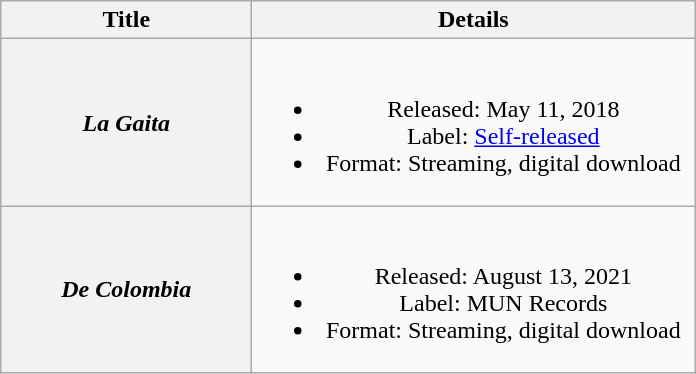<table class="wikitable plainrowheaders" style="text-align:center;">
<tr>
<th scope="col" style="width:10em;">Title</th>
<th scope="col" style="width:18em;">Details</th>
</tr>
<tr>
<th scope="row"><em>La Gaita</em></th>
<td><br><ul><li>Released: May 11, 2018</li><li>Label: <a href='#'>Self-released</a></li><li>Format: Streaming, digital download</li></ul></td>
</tr>
<tr>
<th scope="row"><em>De Colombia</em></th>
<td><br><ul><li>Released: August 13, 2021</li><li>Label: MUN Records</li><li>Format: Streaming, digital download</li></ul></td>
</tr>
</table>
